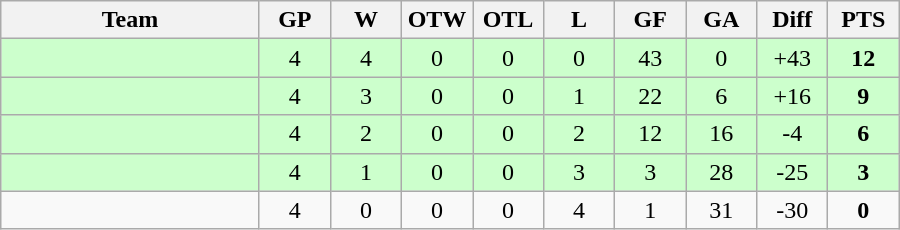<table class="wikitable" style="text-align:center;">
<tr>
<th width=165>Team</th>
<th width=40>GP</th>
<th width=40>W</th>
<th width=40>OTW</th>
<th width=40>OTL</th>
<th width=40>L</th>
<th width=40>GF</th>
<th width=40>GA</th>
<th width=40>Diff</th>
<th width=40>PTS</th>
</tr>
<tr bgcolor=#ccffcc>
<td style="text-align:left;"></td>
<td>4</td>
<td>4</td>
<td>0</td>
<td>0</td>
<td>0</td>
<td>43</td>
<td>0</td>
<td>+43</td>
<td><strong>12</strong></td>
</tr>
<tr bgcolor=#ccffcc>
<td style="text-align:left;"></td>
<td>4</td>
<td>3</td>
<td>0</td>
<td>0</td>
<td>1</td>
<td>22</td>
<td>6</td>
<td>+16</td>
<td><strong>9</strong></td>
</tr>
<tr bgcolor=#ccffcc>
<td style="text-align:left;"></td>
<td>4</td>
<td>2</td>
<td>0</td>
<td>0</td>
<td>2</td>
<td>12</td>
<td>16</td>
<td>-4</td>
<td><strong>6</strong></td>
</tr>
<tr bgcolor=#ccffcc>
<td style="text-align:left;"></td>
<td>4</td>
<td>1</td>
<td>0</td>
<td>0</td>
<td>3</td>
<td>3</td>
<td>28</td>
<td>-25</td>
<td><strong>3</strong></td>
</tr>
<tr>
<td style="text-align:left;"></td>
<td>4</td>
<td>0</td>
<td>0</td>
<td>0</td>
<td>4</td>
<td>1</td>
<td>31</td>
<td>-30</td>
<td><strong>0</strong></td>
</tr>
</table>
